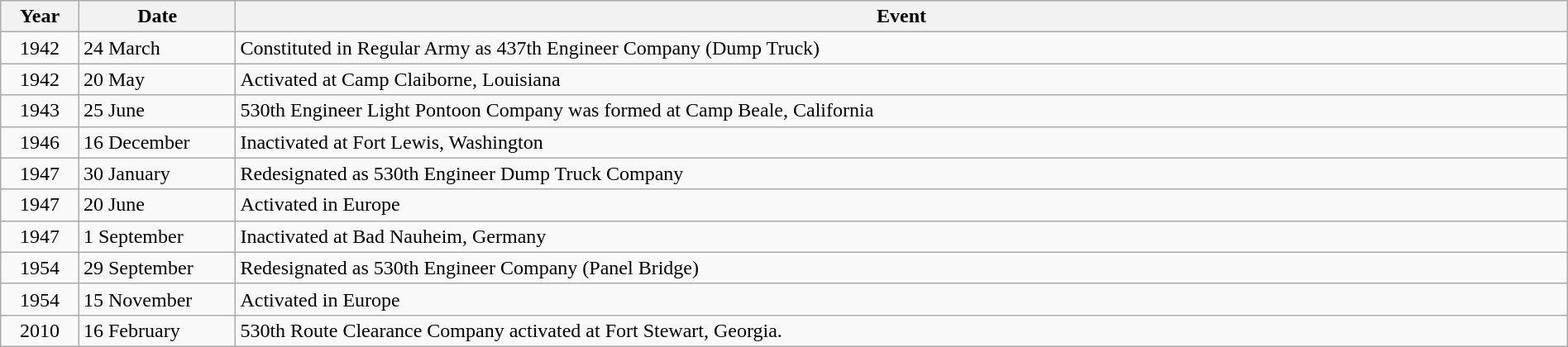<table class="wikitable" style="width:100%;">
<tr>
<th style="width:5%">Year</th>
<th style="width:10%">Date</th>
<th>Event</th>
</tr>
<tr>
<td align="center">1942</td>
<td>24 March</td>
<td>Constituted in Regular Army as 437th Engineer Company (Dump Truck)</td>
</tr>
<tr>
<td align="center">1942</td>
<td>20 May</td>
<td>Activated at Camp Claiborne, Louisiana</td>
</tr>
<tr>
<td align="center">1943</td>
<td>25 June</td>
<td>530th Engineer Light Pontoon Company was formed at Camp Beale, California</td>
</tr>
<tr>
<td align="center">1946</td>
<td>16 December</td>
<td>Inactivated at Fort Lewis, Washington</td>
</tr>
<tr>
<td align="center">1947</td>
<td>30 January</td>
<td>Redesignated as 530th Engineer Dump Truck Company</td>
</tr>
<tr>
<td align="center">1947</td>
<td>20 June</td>
<td>Activated in Europe</td>
</tr>
<tr>
<td align="center">1947</td>
<td>1 September</td>
<td>Inactivated at Bad Nauheim, Germany</td>
</tr>
<tr>
<td align="center">1954</td>
<td>29 September</td>
<td>Redesignated as 530th Engineer Company (Panel Bridge)</td>
</tr>
<tr>
<td align="center">1954</td>
<td>15 November</td>
<td>Activated in Europe</td>
</tr>
<tr>
<td align="center">2010</td>
<td>16 February</td>
<td>530th Route Clearance Company activated at Fort Stewart, Georgia.</td>
</tr>
</table>
